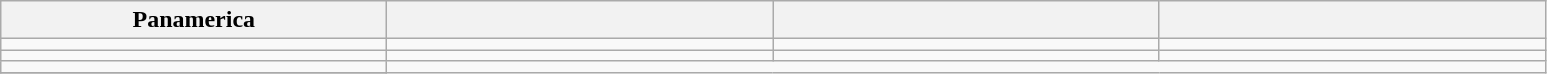<table class="wikitable">
<tr>
<th width=250>Panamerica</th>
<th width=250></th>
<th width=250></th>
<th width=250></th>
</tr>
<tr>
<td></td>
<td></td>
<td></td>
<td></td>
</tr>
<tr>
<td></td>
<td></td>
<td></td>
<td></td>
</tr>
<tr>
<td></td>
</tr>
<tr>
</tr>
</table>
